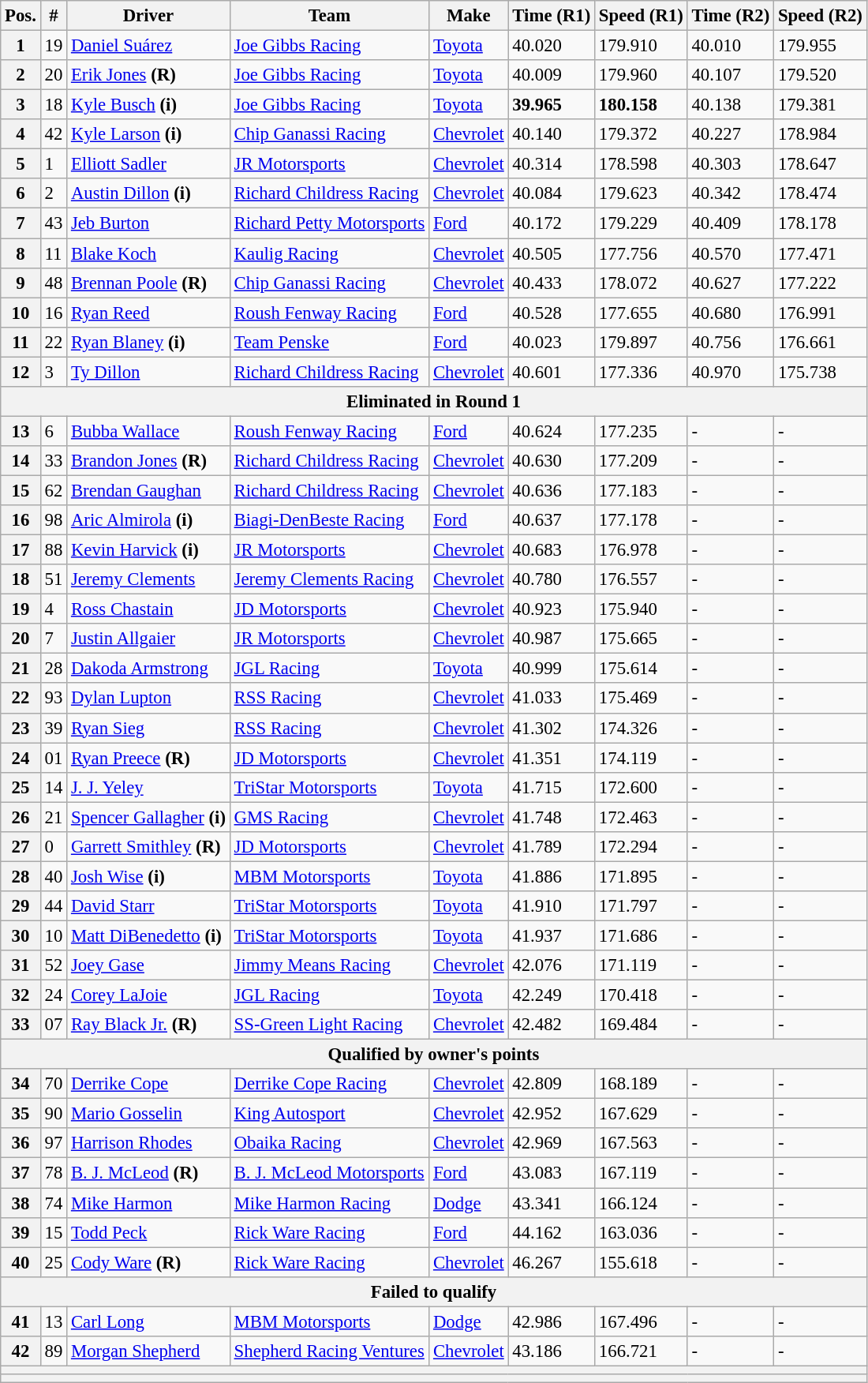<table class="wikitable" style="font-size: 95%;">
<tr>
<th>Pos.</th>
<th>#</th>
<th>Driver</th>
<th>Team</th>
<th>Make</th>
<th>Time (R1)</th>
<th>Speed (R1)</th>
<th>Time (R2)</th>
<th>Speed (R2)</th>
</tr>
<tr>
<th>1</th>
<td>19</td>
<td><a href='#'>Daniel Suárez</a></td>
<td><a href='#'>Joe Gibbs Racing</a></td>
<td><a href='#'>Toyota</a></td>
<td>40.020</td>
<td>179.910</td>
<td>40.010</td>
<td>179.955</td>
</tr>
<tr>
<th>2</th>
<td>20</td>
<td><a href='#'>Erik Jones</a> <strong>(R)</strong></td>
<td><a href='#'>Joe Gibbs Racing</a></td>
<td><a href='#'>Toyota</a></td>
<td>40.009</td>
<td>179.960</td>
<td>40.107</td>
<td>179.520</td>
</tr>
<tr>
<th>3</th>
<td>18</td>
<td><a href='#'>Kyle Busch</a> <strong>(i)</strong></td>
<td><a href='#'>Joe Gibbs Racing</a></td>
<td><a href='#'>Toyota</a></td>
<td><strong>39.965</strong></td>
<td><strong>180.158</strong></td>
<td>40.138</td>
<td>179.381</td>
</tr>
<tr>
<th>4</th>
<td>42</td>
<td><a href='#'>Kyle Larson</a> <strong>(i)</strong></td>
<td><a href='#'>Chip Ganassi Racing</a></td>
<td><a href='#'>Chevrolet</a></td>
<td>40.140</td>
<td>179.372</td>
<td>40.227</td>
<td>178.984</td>
</tr>
<tr>
<th>5</th>
<td>1</td>
<td><a href='#'>Elliott Sadler</a></td>
<td><a href='#'>JR Motorsports</a></td>
<td><a href='#'>Chevrolet</a></td>
<td>40.314</td>
<td>178.598</td>
<td>40.303</td>
<td>178.647</td>
</tr>
<tr>
<th>6</th>
<td>2</td>
<td><a href='#'>Austin Dillon</a> <strong>(i)</strong></td>
<td><a href='#'>Richard Childress Racing</a></td>
<td><a href='#'>Chevrolet</a></td>
<td>40.084</td>
<td>179.623</td>
<td>40.342</td>
<td>178.474</td>
</tr>
<tr>
<th>7</th>
<td>43</td>
<td><a href='#'>Jeb Burton</a></td>
<td><a href='#'>Richard Petty Motorsports</a></td>
<td><a href='#'>Ford</a></td>
<td>40.172</td>
<td>179.229</td>
<td>40.409</td>
<td>178.178</td>
</tr>
<tr>
<th>8</th>
<td>11</td>
<td><a href='#'>Blake Koch</a></td>
<td><a href='#'>Kaulig Racing</a></td>
<td><a href='#'>Chevrolet</a></td>
<td>40.505</td>
<td>177.756</td>
<td>40.570</td>
<td>177.471</td>
</tr>
<tr>
<th>9</th>
<td>48</td>
<td><a href='#'>Brennan Poole</a> <strong>(R)</strong></td>
<td><a href='#'>Chip Ganassi Racing</a></td>
<td><a href='#'>Chevrolet</a></td>
<td>40.433</td>
<td>178.072</td>
<td>40.627</td>
<td>177.222</td>
</tr>
<tr>
<th>10</th>
<td>16</td>
<td><a href='#'>Ryan Reed</a></td>
<td><a href='#'>Roush Fenway Racing</a></td>
<td><a href='#'>Ford</a></td>
<td>40.528</td>
<td>177.655</td>
<td>40.680</td>
<td>176.991</td>
</tr>
<tr>
<th>11</th>
<td>22</td>
<td><a href='#'>Ryan Blaney</a> <strong>(i)</strong></td>
<td><a href='#'>Team Penske</a></td>
<td><a href='#'>Ford</a></td>
<td>40.023</td>
<td>179.897</td>
<td>40.756</td>
<td>176.661</td>
</tr>
<tr>
<th>12</th>
<td>3</td>
<td><a href='#'>Ty Dillon</a></td>
<td><a href='#'>Richard Childress Racing</a></td>
<td><a href='#'>Chevrolet</a></td>
<td>40.601</td>
<td>177.336</td>
<td>40.970</td>
<td>175.738</td>
</tr>
<tr>
<th colspan="9">Eliminated in Round 1</th>
</tr>
<tr>
<th>13</th>
<td>6</td>
<td><a href='#'>Bubba Wallace</a></td>
<td><a href='#'>Roush Fenway Racing</a></td>
<td><a href='#'>Ford</a></td>
<td>40.624</td>
<td>177.235</td>
<td>-</td>
<td>-</td>
</tr>
<tr>
<th>14</th>
<td>33</td>
<td><a href='#'>Brandon Jones</a> <strong>(R)</strong></td>
<td><a href='#'>Richard Childress Racing</a></td>
<td><a href='#'>Chevrolet</a></td>
<td>40.630</td>
<td>177.209</td>
<td>-</td>
<td>-</td>
</tr>
<tr>
<th>15</th>
<td>62</td>
<td><a href='#'>Brendan Gaughan</a></td>
<td><a href='#'>Richard Childress Racing</a></td>
<td><a href='#'>Chevrolet</a></td>
<td>40.636</td>
<td>177.183</td>
<td>-</td>
<td>-</td>
</tr>
<tr>
<th>16</th>
<td>98</td>
<td><a href='#'>Aric Almirola</a> <strong>(i)</strong></td>
<td><a href='#'>Biagi-DenBeste Racing</a></td>
<td><a href='#'>Ford</a></td>
<td>40.637</td>
<td>177.178</td>
<td>-</td>
<td>-</td>
</tr>
<tr>
<th>17</th>
<td>88</td>
<td><a href='#'>Kevin Harvick</a> <strong>(i)</strong></td>
<td><a href='#'>JR Motorsports</a></td>
<td><a href='#'>Chevrolet</a></td>
<td>40.683</td>
<td>176.978</td>
<td>-</td>
<td>-</td>
</tr>
<tr>
<th>18</th>
<td>51</td>
<td><a href='#'>Jeremy Clements</a></td>
<td><a href='#'>Jeremy Clements Racing</a></td>
<td><a href='#'>Chevrolet</a></td>
<td>40.780</td>
<td>176.557</td>
<td>-</td>
<td>-</td>
</tr>
<tr>
<th>19</th>
<td>4</td>
<td><a href='#'>Ross Chastain</a></td>
<td><a href='#'>JD Motorsports</a></td>
<td><a href='#'>Chevrolet</a></td>
<td>40.923</td>
<td>175.940</td>
<td>-</td>
<td>-</td>
</tr>
<tr>
<th>20</th>
<td>7</td>
<td><a href='#'>Justin Allgaier</a></td>
<td><a href='#'>JR Motorsports</a></td>
<td><a href='#'>Chevrolet</a></td>
<td>40.987</td>
<td>175.665</td>
<td>-</td>
<td>-</td>
</tr>
<tr>
<th>21</th>
<td>28</td>
<td><a href='#'>Dakoda Armstrong</a></td>
<td><a href='#'>JGL Racing</a></td>
<td><a href='#'>Toyota</a></td>
<td>40.999</td>
<td>175.614</td>
<td>-</td>
<td>-</td>
</tr>
<tr>
<th>22</th>
<td>93</td>
<td><a href='#'>Dylan Lupton</a></td>
<td><a href='#'>RSS Racing</a></td>
<td><a href='#'>Chevrolet</a></td>
<td>41.033</td>
<td>175.469</td>
<td>-</td>
<td>-</td>
</tr>
<tr>
<th>23</th>
<td>39</td>
<td><a href='#'>Ryan Sieg</a></td>
<td><a href='#'>RSS Racing</a></td>
<td><a href='#'>Chevrolet</a></td>
<td>41.302</td>
<td>174.326</td>
<td>-</td>
<td>-</td>
</tr>
<tr>
<th>24</th>
<td>01</td>
<td><a href='#'>Ryan Preece</a> <strong>(R)</strong></td>
<td><a href='#'>JD Motorsports</a></td>
<td><a href='#'>Chevrolet</a></td>
<td>41.351</td>
<td>174.119</td>
<td>-</td>
<td>-</td>
</tr>
<tr>
<th>25</th>
<td>14</td>
<td><a href='#'>J. J. Yeley</a></td>
<td><a href='#'>TriStar Motorsports</a></td>
<td><a href='#'>Toyota</a></td>
<td>41.715</td>
<td>172.600</td>
<td>-</td>
<td>-</td>
</tr>
<tr>
<th>26</th>
<td>21</td>
<td><a href='#'>Spencer Gallagher</a> <strong>(i)</strong></td>
<td><a href='#'>GMS Racing</a></td>
<td><a href='#'>Chevrolet</a></td>
<td>41.748</td>
<td>172.463</td>
<td>-</td>
<td>-</td>
</tr>
<tr>
<th>27</th>
<td>0</td>
<td><a href='#'>Garrett Smithley</a> <strong>(R)</strong></td>
<td><a href='#'>JD Motorsports</a></td>
<td><a href='#'>Chevrolet</a></td>
<td>41.789</td>
<td>172.294</td>
<td>-</td>
<td>-</td>
</tr>
<tr>
<th>28</th>
<td>40</td>
<td><a href='#'>Josh Wise</a> <strong>(i)</strong></td>
<td><a href='#'>MBM Motorsports</a></td>
<td><a href='#'>Toyota</a></td>
<td>41.886</td>
<td>171.895</td>
<td>-</td>
<td>-</td>
</tr>
<tr>
<th>29</th>
<td>44</td>
<td><a href='#'>David Starr</a></td>
<td><a href='#'>TriStar Motorsports</a></td>
<td><a href='#'>Toyota</a></td>
<td>41.910</td>
<td>171.797</td>
<td>-</td>
<td>-</td>
</tr>
<tr>
<th>30</th>
<td>10</td>
<td><a href='#'>Matt DiBenedetto</a> <strong>(i)</strong></td>
<td><a href='#'>TriStar Motorsports</a></td>
<td><a href='#'>Toyota</a></td>
<td>41.937</td>
<td>171.686</td>
<td>-</td>
<td>-</td>
</tr>
<tr>
<th>31</th>
<td>52</td>
<td><a href='#'>Joey Gase</a></td>
<td><a href='#'>Jimmy Means Racing</a></td>
<td><a href='#'>Chevrolet</a></td>
<td>42.076</td>
<td>171.119</td>
<td>-</td>
<td>-</td>
</tr>
<tr>
<th>32</th>
<td>24</td>
<td><a href='#'>Corey LaJoie</a></td>
<td><a href='#'>JGL Racing</a></td>
<td><a href='#'>Toyota</a></td>
<td>42.249</td>
<td>170.418</td>
<td>-</td>
<td>-</td>
</tr>
<tr>
<th>33</th>
<td>07</td>
<td><a href='#'>Ray Black Jr.</a> <strong>(R)</strong></td>
<td><a href='#'>SS-Green Light Racing</a></td>
<td><a href='#'>Chevrolet</a></td>
<td>42.482</td>
<td>169.484</td>
<td>-</td>
<td>-</td>
</tr>
<tr>
<th colspan="9">Qualified by owner's points</th>
</tr>
<tr>
<th>34</th>
<td>70</td>
<td><a href='#'>Derrike Cope</a></td>
<td><a href='#'>Derrike Cope Racing</a></td>
<td><a href='#'>Chevrolet</a></td>
<td>42.809</td>
<td>168.189</td>
<td>-</td>
<td>-</td>
</tr>
<tr>
<th>35</th>
<td>90</td>
<td><a href='#'>Mario Gosselin</a></td>
<td><a href='#'>King Autosport</a></td>
<td><a href='#'>Chevrolet</a></td>
<td>42.952</td>
<td>167.629</td>
<td>-</td>
<td>-</td>
</tr>
<tr>
<th>36</th>
<td>97</td>
<td><a href='#'>Harrison Rhodes</a></td>
<td><a href='#'>Obaika Racing</a></td>
<td><a href='#'>Chevrolet</a></td>
<td>42.969</td>
<td>167.563</td>
<td>-</td>
<td>-</td>
</tr>
<tr>
<th>37</th>
<td>78</td>
<td><a href='#'>B. J. McLeod</a> <strong>(R)</strong></td>
<td><a href='#'>B. J. McLeod Motorsports</a></td>
<td><a href='#'>Ford</a></td>
<td>43.083</td>
<td>167.119</td>
<td>-</td>
<td>-</td>
</tr>
<tr>
<th>38</th>
<td>74</td>
<td><a href='#'>Mike Harmon</a></td>
<td><a href='#'>Mike Harmon Racing</a></td>
<td><a href='#'>Dodge</a></td>
<td>43.341</td>
<td>166.124</td>
<td>-</td>
<td>-</td>
</tr>
<tr>
<th>39</th>
<td>15</td>
<td><a href='#'>Todd Peck</a></td>
<td><a href='#'>Rick Ware Racing</a></td>
<td><a href='#'>Ford</a></td>
<td>44.162</td>
<td>163.036</td>
<td>-</td>
<td>-</td>
</tr>
<tr>
<th>40</th>
<td>25</td>
<td><a href='#'>Cody Ware</a> <strong>(R)</strong></td>
<td><a href='#'>Rick Ware Racing</a></td>
<td><a href='#'>Chevrolet</a></td>
<td>46.267</td>
<td>155.618</td>
<td>-</td>
<td>-</td>
</tr>
<tr>
<th colspan="9">Failed to qualify</th>
</tr>
<tr>
<th>41</th>
<td>13</td>
<td><a href='#'>Carl Long</a></td>
<td><a href='#'>MBM Motorsports</a></td>
<td><a href='#'>Dodge</a></td>
<td>42.986</td>
<td>167.496</td>
<td>-</td>
<td>-</td>
</tr>
<tr>
<th>42</th>
<td>89</td>
<td><a href='#'>Morgan Shepherd</a></td>
<td><a href='#'>Shepherd Racing Ventures</a></td>
<td><a href='#'>Chevrolet</a></td>
<td>43.186</td>
<td>166.721</td>
<td>-</td>
<td>-</td>
</tr>
<tr>
<th colspan="9"></th>
</tr>
<tr>
<th colspan="9"></th>
</tr>
</table>
